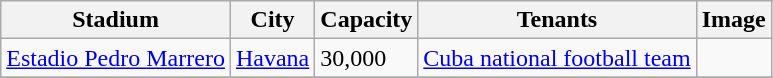<table class="wikitable sortable">
<tr>
<th>Stadium</th>
<th>City</th>
<th>Capacity</th>
<th>Tenants</th>
<th>Image</th>
</tr>
<tr>
<td><a href='#'>Estadio Pedro Marrero</a></td>
<td><a href='#'>Havana</a></td>
<td>30,000</td>
<td><a href='#'>Cuba national football team</a></td>
<td></td>
</tr>
<tr>
</tr>
</table>
